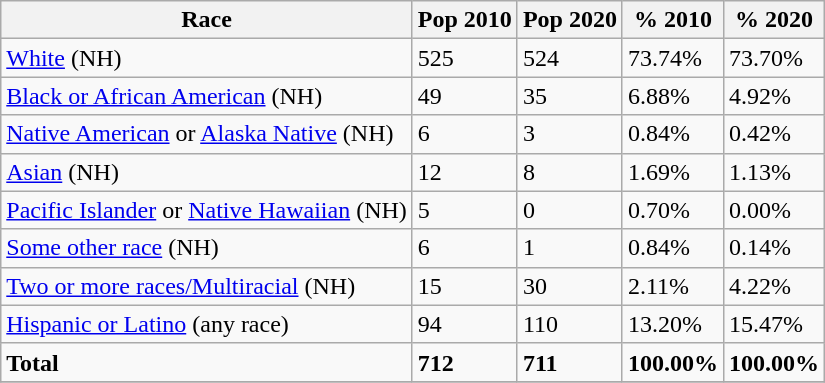<table class="wikitable">
<tr>
<th>Race</th>
<th>Pop 2010</th>
<th>Pop 2020</th>
<th>% 2010</th>
<th>% 2020</th>
</tr>
<tr>
<td><a href='#'>White</a> (NH)</td>
<td>525</td>
<td>524</td>
<td>73.74%</td>
<td>73.70%</td>
</tr>
<tr>
<td><a href='#'>Black or African American</a> (NH)</td>
<td>49</td>
<td>35</td>
<td>6.88%</td>
<td>4.92%</td>
</tr>
<tr>
<td><a href='#'>Native American</a> or <a href='#'>Alaska Native</a> (NH)</td>
<td>6</td>
<td>3</td>
<td>0.84%</td>
<td>0.42%</td>
</tr>
<tr>
<td><a href='#'>Asian</a> (NH)</td>
<td>12</td>
<td>8</td>
<td>1.69%</td>
<td>1.13%</td>
</tr>
<tr>
<td><a href='#'>Pacific Islander</a> or <a href='#'>Native Hawaiian</a> (NH)</td>
<td>5</td>
<td>0</td>
<td>0.70%</td>
<td>0.00%</td>
</tr>
<tr>
<td><a href='#'>Some other race</a> (NH)</td>
<td>6</td>
<td>1</td>
<td>0.84%</td>
<td>0.14%</td>
</tr>
<tr>
<td><a href='#'>Two or more races/Multiracial</a> (NH)</td>
<td>15</td>
<td>30</td>
<td>2.11%</td>
<td>4.22%</td>
</tr>
<tr>
<td><a href='#'>Hispanic or Latino</a> (any race)</td>
<td>94</td>
<td>110</td>
<td>13.20%</td>
<td>15.47%</td>
</tr>
<tr>
<td><strong>Total</strong></td>
<td><strong>712</strong></td>
<td><strong>711</strong></td>
<td><strong>100.00%</strong></td>
<td><strong>100.00%</strong></td>
</tr>
<tr>
</tr>
</table>
